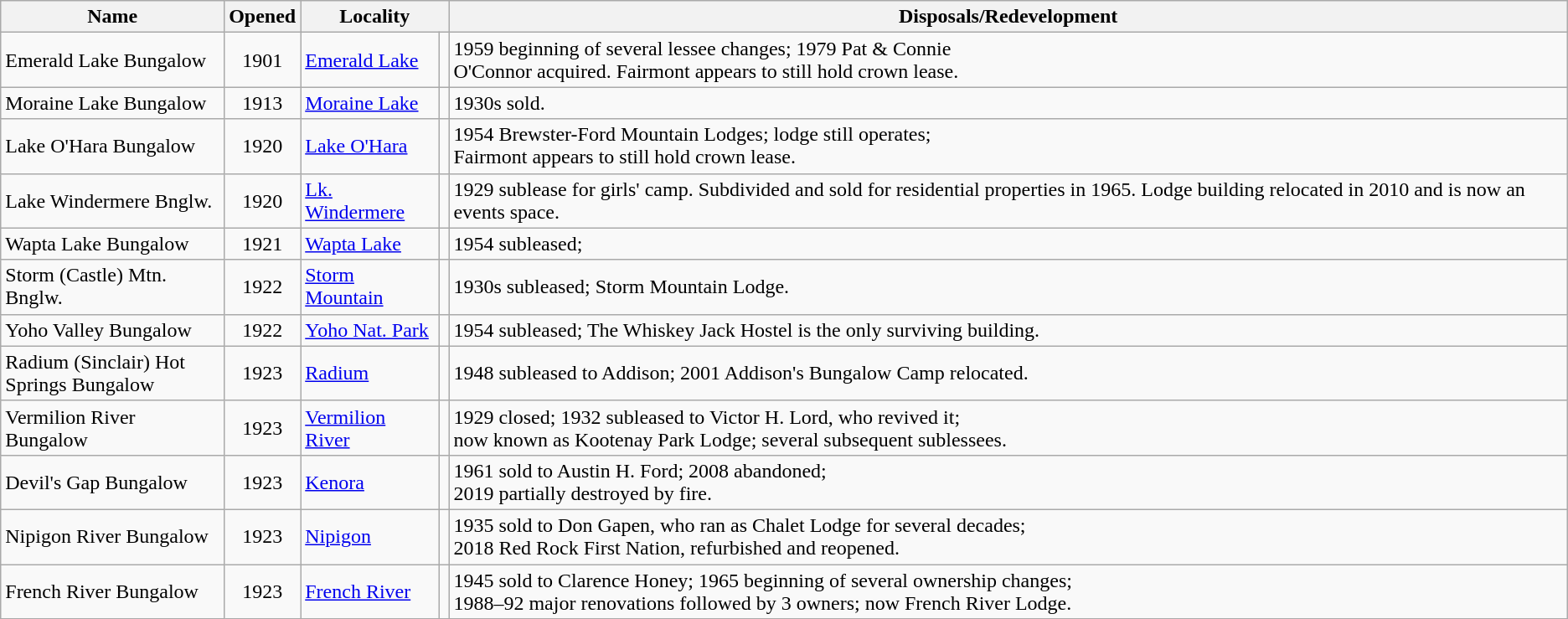<table class="wikitable mw-collapsible mw-collapsed"|->
<tr>
<th class="unsortable">Name</th>
<th>Opened<wbr></th>
<th colspan="2">Locality</th>
<th>Disposals/Redevelopment</th>
</tr>
<tr>
<td>Emerald Lake Bungalow</td>
<td style="text-align:center">1901</td>
<td><a href='#'>Emerald Lake</a></td>
<td></td>
<td>1959 beginning of several lessee changes; 1979 Pat & Connie<br> O'Connor acquired. Fairmont appears to still hold crown lease.</td>
</tr>
<tr>
<td>Moraine Lake Bungalow</td>
<td style="text-align:center">1913</td>
<td><a href='#'>Moraine Lake</a></td>
<td></td>
<td>1930s sold.</td>
</tr>
<tr>
<td>Lake O'Hara Bungalow</td>
<td style="text-align:center">1920</td>
<td><a href='#'>Lake O'Hara</a></td>
<td></td>
<td>1954 Brewster-Ford Mountain Lodges; lodge still operates;<br>Fairmont appears to still hold crown lease.</td>
</tr>
<tr>
<td>Lake Windermere Bnglw.</td>
<td style="text-align:center">1920</td>
<td><a href='#'>Lk. Windermere</a></td>
<td></td>
<td>1929 sublease for girls' camp. Subdivided and sold for residential properties in 1965. Lodge building relocated in 2010 and is now an events space.</td>
</tr>
<tr>
<td>Wapta Lake Bungalow</td>
<td style="text-align:center">1921</td>
<td><a href='#'>Wapta Lake</a></td>
<td></td>
<td>1954 subleased;</td>
</tr>
<tr>
<td>Storm (Castle) Mtn. Bnglw.</td>
<td style="text-align:center">1922</td>
<td><a href='#'>Storm Mountain</a></td>
<td></td>
<td>1930s subleased; Storm Mountain Lodge.</td>
</tr>
<tr>
<td>Yoho Valley Bungalow</td>
<td style="text-align:center">1922</td>
<td><a href='#'>Yoho Nat. Park</a></td>
<td></td>
<td>1954 subleased; The Whiskey Jack Hostel is the only surviving building.</td>
</tr>
<tr>
<td>Radium (Sinclair) Hot<br>Springs Bungalow</td>
<td style="text-align:center">1923</td>
<td><a href='#'>Radium</a></td>
<td></td>
<td>1948 subleased to Addison; 2001 Addison's Bungalow Camp relocated.</td>
</tr>
<tr>
<td>Vermilion River Bungalow</td>
<td style="text-align:center">1923</td>
<td><a href='#'>Vermilion River</a></td>
<td></td>
<td>1929 closed; 1932 subleased to Victor H. Lord, who revived it;<br>now known as Kootenay Park Lodge; several subsequent sublessees.</td>
</tr>
<tr>
<td>Devil's Gap Bungalow</td>
<td style="text-align:center">1923</td>
<td><a href='#'>Kenora</a></td>
<td></td>
<td>1961 sold to Austin H. Ford; 2008 abandoned;<br>2019 partially destroyed by fire.</td>
</tr>
<tr>
<td>Nipigon River Bungalow</td>
<td style="text-align:center">1923</td>
<td><a href='#'>Nipigon</a></td>
<td></td>
<td>1935 sold to Don Gapen, who ran as Chalet Lodge for several decades;<br>2018 Red Rock First Nation, refurbished and reopened.</td>
</tr>
<tr>
<td>French River Bungalow</td>
<td style="text-align:center">1923</td>
<td><a href='#'>French River</a></td>
<td></td>
<td>1945 sold to Clarence Honey; 1965 beginning of several ownership changes;<br>1988–92 major renovations followed by 3 owners; now French River Lodge.</td>
</tr>
</table>
